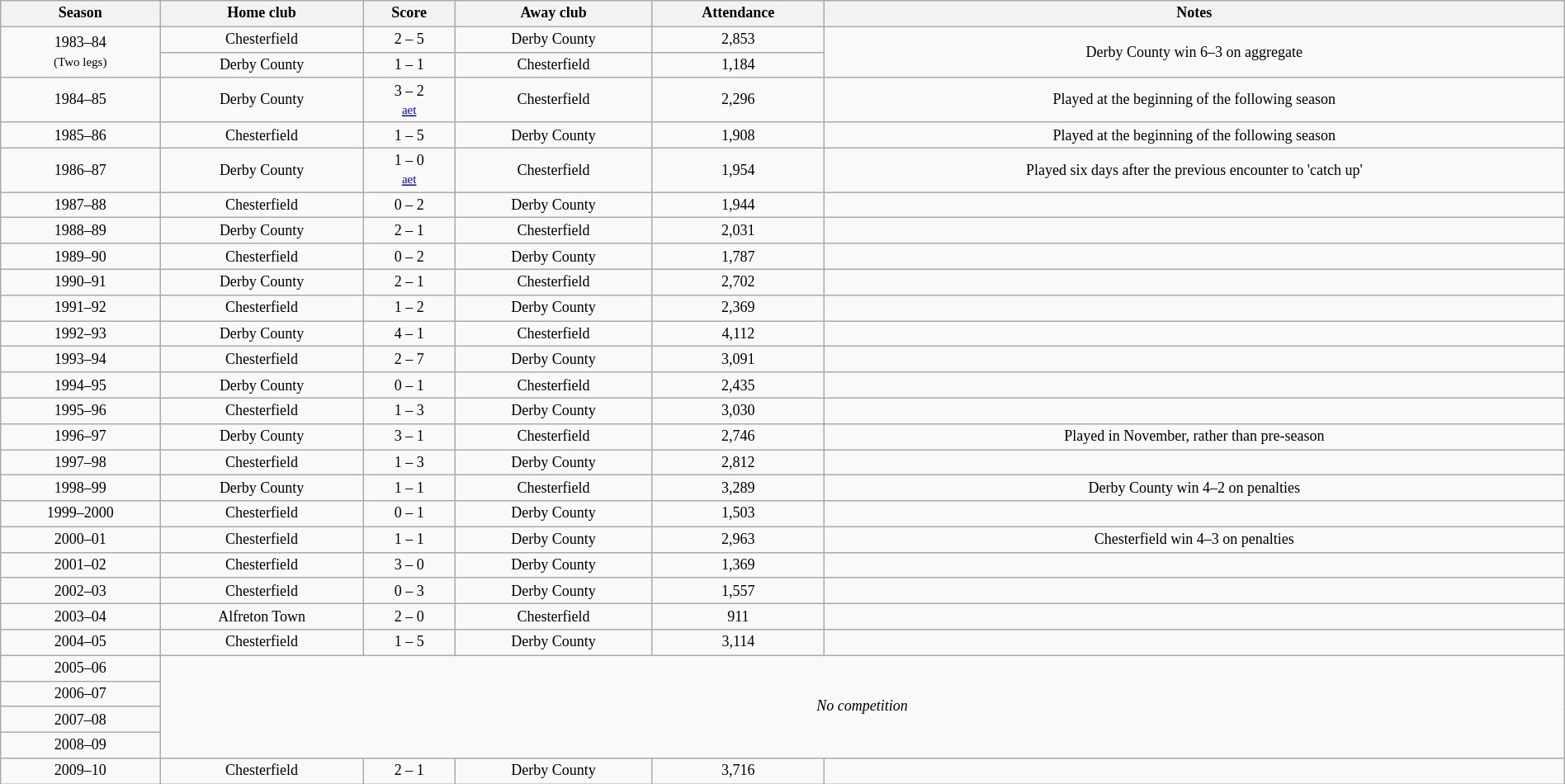<table class="wikitable" style="text-align: center; width: 100%; font-size: 12px">
<tr>
<th>Season</th>
<th>Home club</th>
<th>Score</th>
<th>Away club</th>
<th>Attendance</th>
<th>Notes</th>
</tr>
<tr>
<td rowspan="2">1983–84<br><small>(Two legs)</small></td>
<td>Chesterfield</td>
<td>2 – 5</td>
<td>Derby County</td>
<td>2,853</td>
<td rowspan="2">Derby County win 6–3 on aggregate</td>
</tr>
<tr>
<td>Derby County</td>
<td>1 – 1</td>
<td>Chesterfield</td>
<td>1,184</td>
</tr>
<tr>
<td>1984–85</td>
<td>Derby County</td>
<td>3 – 2<br><small><a href='#'>aet</a></small></td>
<td>Chesterfield</td>
<td>2,296</td>
<td>Played at the beginning of the following season</td>
</tr>
<tr>
<td>1985–86</td>
<td>Chesterfield</td>
<td>1 – 5</td>
<td>Derby County</td>
<td>1,908</td>
<td>Played at the beginning of the following season</td>
</tr>
<tr>
<td>1986–87</td>
<td>Derby County</td>
<td>1 – 0<br><small><a href='#'>aet</a></small></td>
<td>Chesterfield</td>
<td>1,954</td>
<td>Played six days after the previous encounter to 'catch up'</td>
</tr>
<tr>
<td>1987–88</td>
<td>Chesterfield</td>
<td>0 – 2</td>
<td>Derby County</td>
<td>1,944</td>
<td></td>
</tr>
<tr>
<td>1988–89</td>
<td>Derby County</td>
<td>2 – 1</td>
<td>Chesterfield</td>
<td>2,031</td>
<td></td>
</tr>
<tr>
<td>1989–90</td>
<td>Chesterfield</td>
<td>0 – 2</td>
<td>Derby County</td>
<td>1,787</td>
<td></td>
</tr>
<tr>
<td>1990–91</td>
<td>Derby County</td>
<td>2 – 1</td>
<td>Chesterfield</td>
<td>2,702</td>
<td></td>
</tr>
<tr>
<td>1991–92</td>
<td>Chesterfield</td>
<td>1 – 2</td>
<td>Derby County</td>
<td>2,369</td>
<td></td>
</tr>
<tr>
<td>1992–93</td>
<td>Derby County</td>
<td>4 – 1</td>
<td>Chesterfield</td>
<td>4,112</td>
<td></td>
</tr>
<tr>
<td>1993–94</td>
<td>Chesterfield</td>
<td>2 – 7</td>
<td>Derby County</td>
<td>3,091</td>
<td></td>
</tr>
<tr>
<td>1994–95</td>
<td>Derby County</td>
<td>0 – 1</td>
<td>Chesterfield</td>
<td>2,435</td>
<td></td>
</tr>
<tr>
<td>1995–96</td>
<td>Chesterfield</td>
<td>1 – 3</td>
<td>Derby County</td>
<td>3,030</td>
<td></td>
</tr>
<tr>
<td>1996–97</td>
<td>Derby County</td>
<td>3 – 1</td>
<td>Chesterfield</td>
<td>2,746</td>
<td>Played in November, rather than pre-season</td>
</tr>
<tr>
<td>1997–98</td>
<td>Chesterfield</td>
<td>1 – 3</td>
<td>Derby County</td>
<td>2,812</td>
<td></td>
</tr>
<tr>
<td>1998–99</td>
<td>Derby County</td>
<td>1 – 1</td>
<td>Chesterfield</td>
<td>3,289</td>
<td>Derby County win 4–2 on penalties</td>
</tr>
<tr>
<td>1999–2000</td>
<td>Chesterfield</td>
<td>0 – 1</td>
<td>Derby County</td>
<td>1,503</td>
<td></td>
</tr>
<tr>
<td>2000–01</td>
<td>Chesterfield</td>
<td>1 – 1</td>
<td>Derby County</td>
<td>2,963</td>
<td>Chesterfield win 4–3 on penalties</td>
</tr>
<tr>
<td>2001–02</td>
<td>Chesterfield</td>
<td>3 – 0</td>
<td>Derby County</td>
<td>1,369</td>
<td></td>
</tr>
<tr>
<td>2002–03</td>
<td>Chesterfield</td>
<td>0 – 3</td>
<td>Derby County</td>
<td>1,557</td>
<td></td>
</tr>
<tr>
<td>2003–04</td>
<td>Alfreton Town</td>
<td>2 – 0</td>
<td>Chesterfield</td>
<td>911</td>
<td></td>
</tr>
<tr>
<td>2004–05</td>
<td>Chesterfield</td>
<td>1 – 5</td>
<td>Derby County</td>
<td>3,114</td>
<td></td>
</tr>
<tr>
<td>2005–06</td>
<td colspan="5" rowspan="4"><em>No competition</em></td>
</tr>
<tr>
<td>2006–07</td>
</tr>
<tr>
<td>2007–08</td>
</tr>
<tr>
<td>2008–09</td>
</tr>
<tr>
<td>2009–10</td>
<td>Chesterfield</td>
<td>2 – 1</td>
<td>Derby County</td>
<td>3,716</td>
<td></td>
</tr>
</table>
